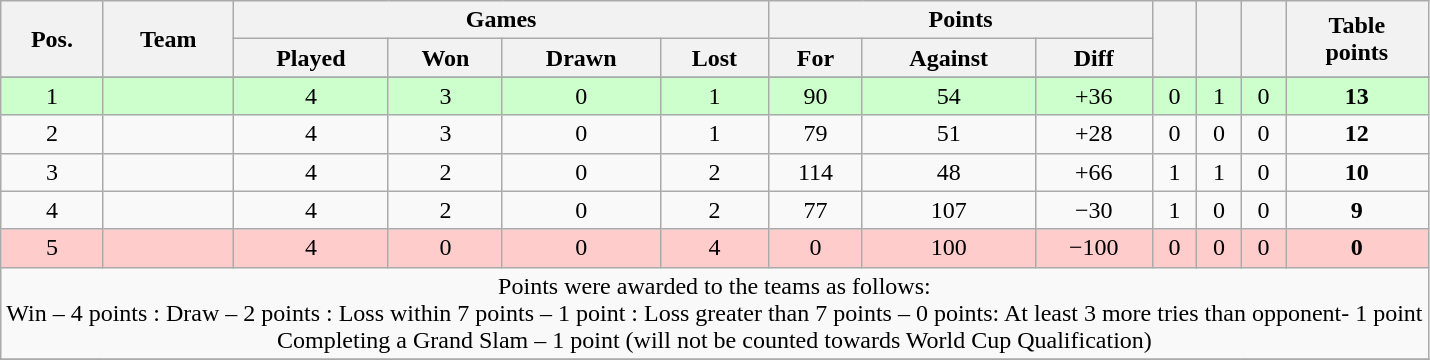<table class="wikitable" style="text-align:center">
<tr>
<th rowspan="2">Pos.</th>
<th rowspan="2">Team</th>
<th colspan="4">Games</th>
<th colspan="3">Points</th>
<th rowspan="2"></th>
<th rowspan="2"></th>
<th rowspan="2"></th>
<th rowspan="2">Table<br>points</th>
</tr>
<tr>
<th>Played</th>
<th>Won</th>
<th>Drawn</th>
<th>Lost</th>
<th>For</th>
<th>Against</th>
<th>Diff</th>
</tr>
<tr>
</tr>
<tr align=center bgcolor=ccffcc>
<td>1</td>
<td align=left></td>
<td>4</td>
<td>3</td>
<td>0</td>
<td>1</td>
<td>90</td>
<td>54</td>
<td>+36</td>
<td>0</td>
<td>1</td>
<td>0</td>
<td><strong>13</strong></td>
</tr>
<tr align=center>
<td>2</td>
<td align=left></td>
<td>4</td>
<td>3</td>
<td>0</td>
<td>1</td>
<td>79</td>
<td>51</td>
<td>+28</td>
<td>0</td>
<td>0</td>
<td>0</td>
<td><strong>12</strong></td>
</tr>
<tr align=center>
<td>3</td>
<td align=left></td>
<td>4</td>
<td>2</td>
<td>0</td>
<td>2</td>
<td>114</td>
<td>48</td>
<td>+66</td>
<td>1</td>
<td>1</td>
<td>0</td>
<td><strong>10</strong></td>
</tr>
<tr align=center>
<td>4</td>
<td align=left></td>
<td>4</td>
<td>2</td>
<td>0</td>
<td>2</td>
<td>77</td>
<td>107</td>
<td>−30</td>
<td>1</td>
<td>0</td>
<td>0</td>
<td><strong>9</strong></td>
</tr>
<tr align=center bgcolor=ffcccc>
<td>5</td>
<td align=left></td>
<td>4</td>
<td>0</td>
<td>0</td>
<td>4</td>
<td>0</td>
<td>100</td>
<td>−100</td>
<td>0</td>
<td>0</td>
<td>0</td>
<td><strong>0</strong></td>
</tr>
<tr>
<td colspan="100%" style="text-align:center;">Points were awarded to the teams as follows:<br>Win – 4 points : Draw – 2 points  : Loss within 7 points – 1 point : Loss greater than 7 points – 0 points: At least 3 more tries than opponent- 1 point<br>Completing a Grand Slam – 1 point (will not be counted towards World Cup Qualification)</td>
</tr>
<tr>
</tr>
</table>
